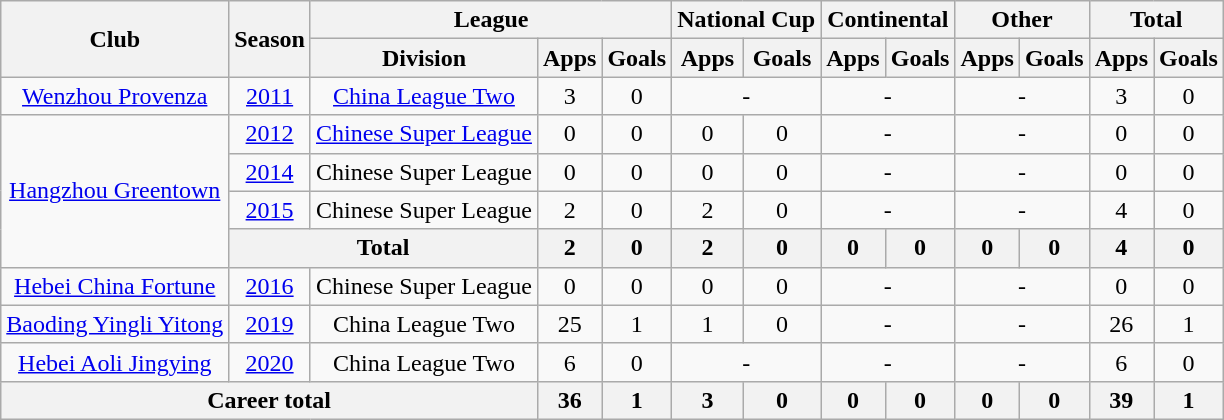<table class="wikitable" style="text-align: center">
<tr>
<th rowspan="2">Club</th>
<th rowspan="2">Season</th>
<th colspan="3">League</th>
<th colspan="2">National Cup</th>
<th colspan="2">Continental</th>
<th colspan="2">Other</th>
<th colspan="2">Total</th>
</tr>
<tr>
<th>Division</th>
<th>Apps</th>
<th>Goals</th>
<th>Apps</th>
<th>Goals</th>
<th>Apps</th>
<th>Goals</th>
<th>Apps</th>
<th>Goals</th>
<th>Apps</th>
<th>Goals</th>
</tr>
<tr>
<td><a href='#'>Wenzhou Provenza</a></td>
<td><a href='#'>2011</a></td>
<td><a href='#'>China League Two</a></td>
<td>3</td>
<td>0</td>
<td colspan="2">-</td>
<td colspan="2">-</td>
<td colspan="2">-</td>
<td>3</td>
<td>0</td>
</tr>
<tr>
<td rowspan=4><a href='#'>Hangzhou Greentown</a></td>
<td><a href='#'>2012</a></td>
<td><a href='#'>Chinese Super League</a></td>
<td>0</td>
<td>0</td>
<td>0</td>
<td>0</td>
<td colspan="2">-</td>
<td colspan="2">-</td>
<td>0</td>
<td>0</td>
</tr>
<tr>
<td><a href='#'>2014</a></td>
<td>Chinese Super League</td>
<td>0</td>
<td>0</td>
<td>0</td>
<td>0</td>
<td colspan="2">-</td>
<td colspan="2">-</td>
<td>0</td>
<td>0</td>
</tr>
<tr>
<td><a href='#'>2015</a></td>
<td>Chinese Super League</td>
<td>2</td>
<td>0</td>
<td>2</td>
<td>0</td>
<td colspan="2">-</td>
<td colspan="2">-</td>
<td>4</td>
<td>0</td>
</tr>
<tr>
<th colspan="2"><strong>Total</strong></th>
<th>2</th>
<th>0</th>
<th>2</th>
<th>0</th>
<th>0</th>
<th>0</th>
<th>0</th>
<th>0</th>
<th>4</th>
<th>0</th>
</tr>
<tr>
<td><a href='#'>Hebei China Fortune</a></td>
<td><a href='#'>2016</a></td>
<td>Chinese Super League</td>
<td>0</td>
<td>0</td>
<td>0</td>
<td>0</td>
<td colspan="2">-</td>
<td colspan="2">-</td>
<td>0</td>
<td>0</td>
</tr>
<tr>
<td><a href='#'>Baoding Yingli Yitong</a></td>
<td><a href='#'>2019</a></td>
<td>China League Two</td>
<td>25</td>
<td>1</td>
<td>1</td>
<td>0</td>
<td colspan="2">-</td>
<td colspan="2">-</td>
<td>26</td>
<td>1</td>
</tr>
<tr>
<td><a href='#'>Hebei Aoli Jingying</a></td>
<td><a href='#'>2020</a></td>
<td>China League Two</td>
<td>6</td>
<td>0</td>
<td colspan="2">-</td>
<td colspan="2">-</td>
<td colspan="2">-</td>
<td>6</td>
<td>0</td>
</tr>
<tr>
<th colspan=3>Career total</th>
<th>36</th>
<th>1</th>
<th>3</th>
<th>0</th>
<th>0</th>
<th>0</th>
<th>0</th>
<th>0</th>
<th>39</th>
<th>1</th>
</tr>
</table>
